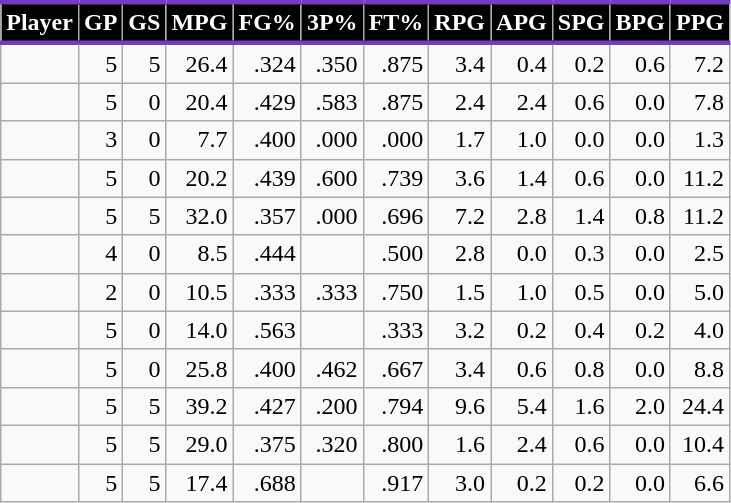<table class="wikitable sortable" style="text-align:right;">
<tr>
<th style="background:#010101; color:#FFFFFF; border-top:#753BBD 3px solid; border-bottom:#753BBD 3px solid;">Player</th>
<th style="background:#010101; color:#FFFFFF; border-top:#753BBD 3px solid; border-bottom:#753BBD 3px solid;">GP</th>
<th style="background:#010101; color:#FFFFFF; border-top:#753BBD 3px solid; border-bottom:#753BBD 3px solid;">GS</th>
<th style="background:#010101; color:#FFFFFF; border-top:#753BBD 3px solid; border-bottom:#753BBD 3px solid;">MPG</th>
<th style="background:#010101; color:#FFFFFF; border-top:#753BBD 3px solid; border-bottom:#753BBD 3px solid;">FG%</th>
<th style="background:#010101; color:#FFFFFF; border-top:#753BBD 3px solid; border-bottom:#753BBD 3px solid;">3P%</th>
<th style="background:#010101; color:#FFFFFF; border-top:#753BBD 3px solid; border-bottom:#753BBD 3px solid;">FT%</th>
<th style="background:#010101; color:#FFFFFF; border-top:#753BBD 3px solid; border-bottom:#753BBD 3px solid;">RPG</th>
<th style="background:#010101; color:#FFFFFF; border-top:#753BBD 3px solid; border-bottom:#753BBD 3px solid;">APG</th>
<th style="background:#010101; color:#FFFFFF; border-top:#753BBD 3px solid; border-bottom:#753BBD 3px solid;">SPG</th>
<th style="background:#010101; color:#FFFFFF; border-top:#753BBD 3px solid; border-bottom:#753BBD 3px solid;">BPG</th>
<th style="background:#010101; color:#FFFFFF; border-top:#753BBD 3px solid; border-bottom:#753BBD 3px solid;">PPG</th>
</tr>
<tr>
<td></td>
<td>5</td>
<td>5</td>
<td>26.4</td>
<td>.324</td>
<td>.350</td>
<td>.875</td>
<td>3.4</td>
<td>0.4</td>
<td>0.2</td>
<td>0.6</td>
<td>7.2</td>
</tr>
<tr>
<td></td>
<td>5</td>
<td>0</td>
<td>20.4</td>
<td>.429</td>
<td>.583</td>
<td>.875</td>
<td>2.4</td>
<td>2.4</td>
<td>0.6</td>
<td>0.0</td>
<td>7.8</td>
</tr>
<tr>
<td></td>
<td>3</td>
<td>0</td>
<td>7.7</td>
<td>.400</td>
<td>.000</td>
<td>.000</td>
<td>1.7</td>
<td>1.0</td>
<td>0.0</td>
<td>0.0</td>
<td>1.3</td>
</tr>
<tr>
<td></td>
<td>5</td>
<td>0</td>
<td>20.2</td>
<td>.439</td>
<td>.600</td>
<td>.739</td>
<td>3.6</td>
<td>1.4</td>
<td>0.6</td>
<td>0.0</td>
<td>11.2</td>
</tr>
<tr>
<td></td>
<td>5</td>
<td>5</td>
<td>32.0</td>
<td>.357</td>
<td>.000</td>
<td>.696</td>
<td>7.2</td>
<td>2.8</td>
<td>1.4</td>
<td>0.8</td>
<td>11.2</td>
</tr>
<tr>
<td></td>
<td>4</td>
<td>0</td>
<td>8.5</td>
<td>.444</td>
<td></td>
<td>.500</td>
<td>2.8</td>
<td>0.0</td>
<td>0.3</td>
<td>0.0</td>
<td>2.5</td>
</tr>
<tr>
<td></td>
<td>2</td>
<td>0</td>
<td>10.5</td>
<td>.333</td>
<td>.333</td>
<td>.750</td>
<td>1.5</td>
<td>1.0</td>
<td>0.5</td>
<td>0.0</td>
<td>5.0</td>
</tr>
<tr>
<td></td>
<td>5</td>
<td>0</td>
<td>14.0</td>
<td>.563</td>
<td></td>
<td>.333</td>
<td>3.2</td>
<td>0.2</td>
<td>0.4</td>
<td>0.2</td>
<td>4.0</td>
</tr>
<tr>
<td></td>
<td>5</td>
<td>0</td>
<td>25.8</td>
<td>.400</td>
<td>.462</td>
<td>.667</td>
<td>3.4</td>
<td>0.6</td>
<td>0.8</td>
<td>0.0</td>
<td>8.8</td>
</tr>
<tr>
<td></td>
<td>5</td>
<td>5</td>
<td>39.2</td>
<td>.427</td>
<td>.200</td>
<td>.794</td>
<td>9.6</td>
<td>5.4</td>
<td>1.6</td>
<td>2.0</td>
<td>24.4</td>
</tr>
<tr>
<td></td>
<td>5</td>
<td>5</td>
<td>29.0</td>
<td>.375</td>
<td>.320</td>
<td>.800</td>
<td>1.6</td>
<td>2.4</td>
<td>0.6</td>
<td>0.0</td>
<td>10.4</td>
</tr>
<tr>
<td></td>
<td>5</td>
<td>5</td>
<td>17.4</td>
<td>.688</td>
<td></td>
<td>.917</td>
<td>3.0</td>
<td>0.2</td>
<td>0.2</td>
<td>0.0</td>
<td>6.6</td>
</tr>
</table>
